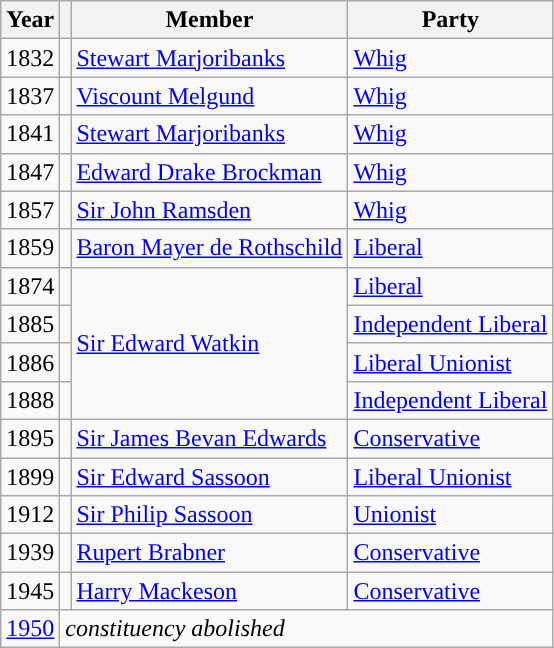<table class="wikitable">
<tr>
<th>Year</th>
<th></th>
<th>Member</th>
<th>Party</th>
</tr>
<tr>
<td>1832</td>
<td style="color:inherit;background-color: "></td>
<td><a href='#'>Stewart Marjoribanks</a></td>
<td><a href='#'>Whig</a></td>
</tr>
<tr>
<td>1837</td>
<td style="color:inherit;background-color: "></td>
<td><a href='#'>Viscount Melgund</a></td>
<td><a href='#'>Whig</a></td>
</tr>
<tr>
<td>1841</td>
<td style="color:inherit;background-color: "></td>
<td><a href='#'>Stewart Marjoribanks</a></td>
<td><a href='#'>Whig</a></td>
</tr>
<tr>
<td>1847</td>
<td style="color:inherit;background-color: "></td>
<td><a href='#'>Edward Drake Brockman</a></td>
<td><a href='#'>Whig</a></td>
</tr>
<tr>
<td>1857</td>
<td style="color:inherit;background-color: "></td>
<td><a href='#'>Sir John Ramsden</a></td>
<td><a href='#'>Whig</a></td>
</tr>
<tr>
<td>1859</td>
<td style="color:inherit;background-color: "></td>
<td><a href='#'>Baron Mayer de Rothschild</a></td>
<td><a href='#'>Liberal</a></td>
</tr>
<tr>
<td>1874</td>
<td style="color:inherit;background-color: "></td>
<td rowspan="4"><a href='#'>Sir Edward Watkin</a></td>
<td><a href='#'>Liberal</a></td>
</tr>
<tr>
<td>1885</td>
<td style="color:inherit;background-color: "></td>
<td><a href='#'>Independent Liberal</a></td>
</tr>
<tr>
<td>1886</td>
<td style="color:inherit;background-color: "></td>
<td><a href='#'>Liberal Unionist</a></td>
</tr>
<tr>
<td>1888</td>
<td style="color:inherit;background-color: "></td>
<td><a href='#'>Independent Liberal</a></td>
</tr>
<tr>
<td>1895</td>
<td style="color:inherit;background-color: "></td>
<td><a href='#'>Sir James Bevan Edwards</a></td>
<td><a href='#'>Conservative</a></td>
</tr>
<tr>
<td>1899</td>
<td style="color:inherit;background-color: "></td>
<td><a href='#'>Sir Edward Sassoon</a></td>
<td><a href='#'>Liberal Unionist</a></td>
</tr>
<tr>
<td>1912</td>
<td style="color:inherit;background-color: "></td>
<td><a href='#'>Sir Philip Sassoon</a></td>
<td><a href='#'>Unionist</a></td>
</tr>
<tr>
<td>1939</td>
<td style="color:inherit;background-color: "></td>
<td><a href='#'>Rupert Brabner</a></td>
<td><a href='#'>Conservative</a></td>
</tr>
<tr>
<td>1945</td>
<td style="color:inherit;background-color: "></td>
<td><a href='#'>Harry Mackeson</a></td>
<td><a href='#'>Conservative</a></td>
</tr>
<tr>
<td><a href='#'>1950</a></td>
<td colspan="3"><em>constituency abolished</em></td>
</tr>
</table>
